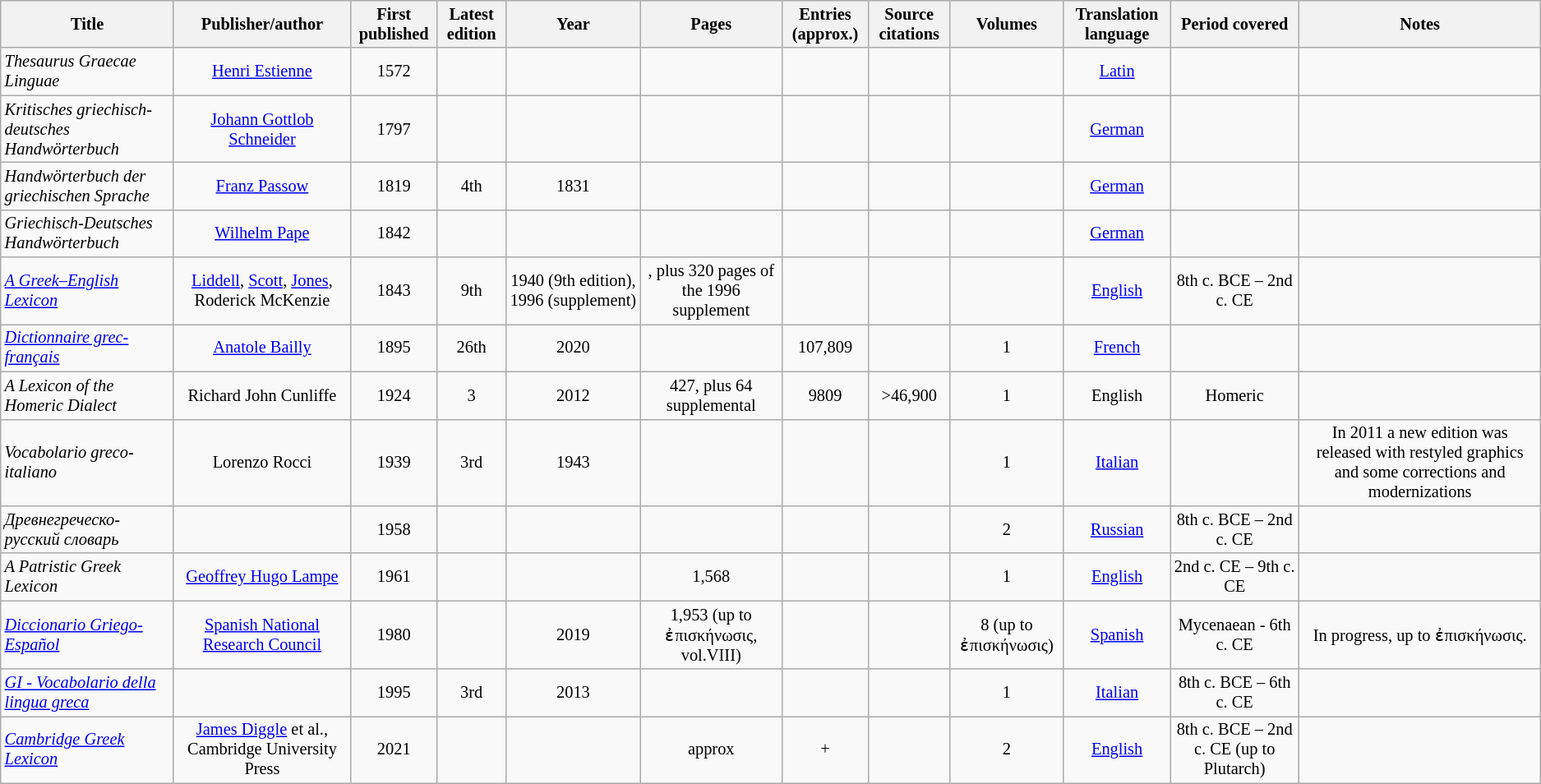<table class="sortable wikitable sticky-header-multi" style="font-size:85%; text-align:center;">
<tr>
<th>Title</th>
<th>Publisher/author</th>
<th>First published</th>
<th data-sort-type="number">Latest edition</th>
<th>Year</th>
<th>Pages</th>
<th>Entries (approx.)</th>
<th>Source citations</th>
<th>Volumes</th>
<th>Translation language</th>
<th>Period covered</th>
<th>Notes</th>
</tr>
<tr>
<td align="left"><em>Thesaurus Graecae Linguae</em></td>
<td><a href='#'>Henri Estienne</a></td>
<td>1572</td>
<td></td>
<td></td>
<td></td>
<td></td>
<td></td>
<td></td>
<td><a href='#'>Latin</a></td>
<td></td>
<td></td>
</tr>
<tr>
<td align="left"><em>Kritisches griechisch-deutsches Handwörterbuch</em></td>
<td><a href='#'>Johann Gottlob Schneider</a></td>
<td>1797</td>
<td></td>
<td></td>
<td></td>
<td></td>
<td></td>
<td></td>
<td><a href='#'>German</a></td>
<td></td>
<td></td>
</tr>
<tr>
<td align="left"><em>Handwörterbuch der griechischen Sprache</em></td>
<td><a href='#'>Franz Passow</a></td>
<td>1819</td>
<td>4th</td>
<td>1831</td>
<td></td>
<td></td>
<td></td>
<td></td>
<td><a href='#'>German</a></td>
<td></td>
<td></td>
</tr>
<tr>
<td align="left"><em>Griechisch-Deutsches Handwörterbuch</em></td>
<td><a href='#'>Wilhelm Pape</a></td>
<td>1842</td>
<td></td>
<td></td>
<td></td>
<td></td>
<td></td>
<td></td>
<td><a href='#'>German</a></td>
<td></td>
<td></td>
</tr>
<tr>
<td align="left"><em><a href='#'>A Greek–English Lexicon</a></em></td>
<td><a href='#'>Liddell</a>, <a href='#'>Scott</a>, <a href='#'>Jones</a>, Roderick McKenzie</td>
<td>1843</td>
<td>9th</td>
<td>1940 (9th edition), 1996 (supplement)</td>
<td>, plus 320 pages of the 1996 supplement</td>
<td></td>
<td></td>
<td></td>
<td><a href='#'>English</a></td>
<td>8th c. BCE – 2nd c. CE</td>
<td></td>
</tr>
<tr>
<td align="left"><em><a href='#'>Dictionnaire grec-français</a></em></td>
<td><a href='#'>Anatole Bailly</a></td>
<td>1895</td>
<td>26th</td>
<td>2020</td>
<td></td>
<td>107,809</td>
<td></td>
<td>1</td>
<td><a href='#'>French</a></td>
<td></td>
<td></td>
</tr>
<tr>
<td align="left"><em>A Lexicon of the Homeric Dialect</em></td>
<td>Richard John Cunliffe</td>
<td>1924</td>
<td>3</td>
<td>2012</td>
<td>427, plus 64 supplemental</td>
<td>9809</td>
<td>>46,900</td>
<td>1</td>
<td>English</td>
<td>Homeric</td>
<td></td>
</tr>
<tr>
<td align="left"><em>Vocabolario greco-italiano</em></td>
<td>Lorenzo Rocci</td>
<td>1939</td>
<td>3rd</td>
<td>1943</td>
<td></td>
<td></td>
<td></td>
<td>1</td>
<td><a href='#'>Italian</a></td>
<td></td>
<td>In 2011 a new edition was released with restyled graphics and some corrections and modernizations</td>
</tr>
<tr>
<td align="left"><em>Древнегреческо-русский словарь</em></td>
<td></td>
<td>1958</td>
<td></td>
<td></td>
<td></td>
<td></td>
<td></td>
<td>2</td>
<td><a href='#'>Russian</a></td>
<td>8th c. BCE – 2nd c. CE</td>
<td></td>
</tr>
<tr>
<td align="left"><em>A Patristic Greek Lexicon</em></td>
<td><a href='#'>Geoffrey Hugo Lampe</a></td>
<td>1961</td>
<td></td>
<td></td>
<td>1,568</td>
<td></td>
<td></td>
<td>1</td>
<td><a href='#'>English</a></td>
<td>2nd c. CE – 9th c. CE</td>
<td></td>
</tr>
<tr>
<td align="left"><em><a href='#'>Diccionario Griego-Español</a></em></td>
<td><a href='#'>Spanish National Research Council</a></td>
<td>1980</td>
<td></td>
<td>2019</td>
<td>1,953 (up to ἐπισκήνωσις, vol.VIII)</td>
<td></td>
<td></td>
<td>8 (up to ἐπισκήνωσις)</td>
<td><a href='#'>Spanish</a></td>
<td>Mycenaean - 6th c. CE</td>
<td>In progress, up to ἐπισκήνωσις.</td>
</tr>
<tr>
<td align="left"><em><a href='#'>GI - Vocabolario della lingua greca</a></em></td>
<td></td>
<td>1995</td>
<td>3rd</td>
<td>2013</td>
<td></td>
<td></td>
<td></td>
<td>1</td>
<td><a href='#'>Italian</a></td>
<td>8th c. BCE – 6th c. CE</td>
<td></td>
</tr>
<tr>
<td align="left"><em><a href='#'>Cambridge Greek Lexicon</a></em></td>
<td><a href='#'>James Diggle</a> et al., Cambridge University Press</td>
<td>2021</td>
<td></td>
<td></td>
<td> approx</td>
<td>+</td>
<td></td>
<td>2</td>
<td><a href='#'>English</a></td>
<td>8th c. BCE – 2nd c. CE (up to Plutarch)</td>
<td></td>
</tr>
</table>
